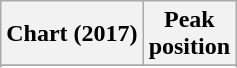<table class="wikitable sortable plainrowheaders" style="text-align:center">
<tr>
<th scope="col">Chart (2017)</th>
<th scope="col">Peak<br>position</th>
</tr>
<tr>
</tr>
<tr>
</tr>
<tr>
</tr>
<tr>
</tr>
<tr>
</tr>
<tr>
</tr>
<tr>
</tr>
<tr>
</tr>
<tr>
</tr>
</table>
